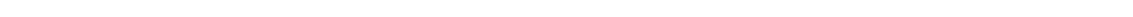<table style="width:88%; text-align:center;">
<tr style="color:white;">
<td style="background:"><strong>19</strong></td>
<td style="background:"><strong>12</strong></td>
<td style="background:"><strong>32</strong></td>
</tr>
</table>
